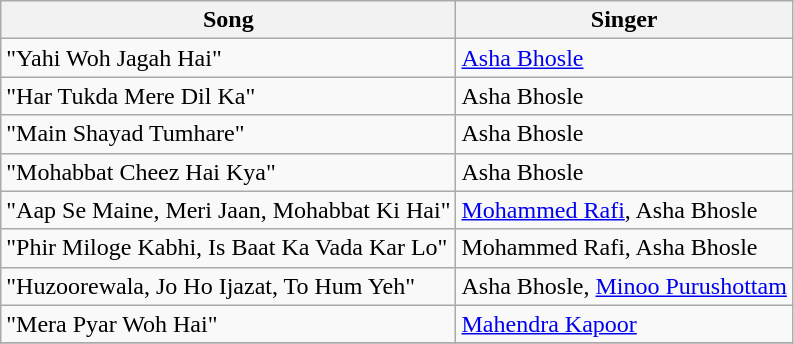<table class="wikitable">
<tr>
<th>Song</th>
<th>Singer</th>
</tr>
<tr>
<td>"Yahi Woh Jagah Hai"</td>
<td><a href='#'>Asha Bhosle</a></td>
</tr>
<tr>
<td>"Har Tukda Mere Dil Ka"</td>
<td>Asha Bhosle</td>
</tr>
<tr>
<td>"Main Shayad Tumhare"</td>
<td>Asha Bhosle</td>
</tr>
<tr>
<td>"Mohabbat Cheez Hai Kya"</td>
<td>Asha Bhosle</td>
</tr>
<tr>
<td>"Aap Se Maine, Meri Jaan, Mohabbat Ki Hai"</td>
<td><a href='#'>Mohammed Rafi</a>, Asha Bhosle</td>
</tr>
<tr>
<td>"Phir Miloge Kabhi, Is Baat Ka Vada Kar Lo"</td>
<td>Mohammed Rafi, Asha Bhosle</td>
</tr>
<tr>
<td>"Huzoorewala, Jo Ho Ijazat, To Hum Yeh"</td>
<td>Asha Bhosle, <a href='#'>Minoo Purushottam</a></td>
</tr>
<tr>
<td>"Mera Pyar Woh Hai"</td>
<td><a href='#'>Mahendra Kapoor</a></td>
</tr>
<tr>
</tr>
</table>
